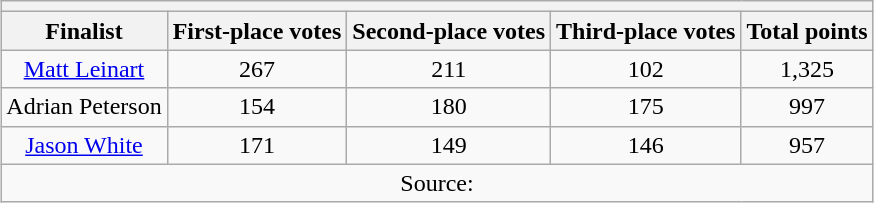<table class="wikitable" style="text-align:center;margin:1em auto">
<tr>
<th colspan="5"></th>
</tr>
<tr>
<th>Finalist</th>
<th>First-place votes</th>
<th>Second-place votes</th>
<th>Third-place votes</th>
<th>Total points</th>
</tr>
<tr>
<td><a href='#'>Matt Leinart</a></td>
<td>267</td>
<td>211</td>
<td>102</td>
<td>1,325</td>
</tr>
<tr>
<td>Adrian Peterson</td>
<td>154</td>
<td>180</td>
<td>175</td>
<td>997</td>
</tr>
<tr>
<td><a href='#'>Jason White</a></td>
<td>171</td>
<td>149</td>
<td>146</td>
<td>957</td>
</tr>
<tr>
<td colspan="5">Source:</td>
</tr>
</table>
